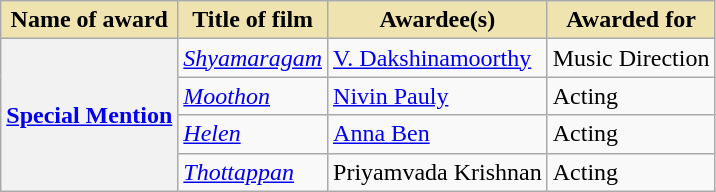<table class="wikitable plainrowheaders">
<tr>
<th style="background-color:#EFE4B0">Name of award</th>
<th style="background-color:#EFE4B0">Title of film</th>
<th style="background-color:#EFE4B0">Awardee(s)</th>
<th style="background-color:#EFE4B0" class="unsortable">Awarded for</th>
</tr>
<tr>
<th scope="row" rowspan="4"><a href='#'>Special Mention</a></th>
<td><em><a href='#'>Shyamaragam</a></em></td>
<td><a href='#'>V. Dakshinamoorthy</a></td>
<td>Music Direction</td>
</tr>
<tr>
<td><em><a href='#'>Moothon</a></em></td>
<td><a href='#'>Nivin Pauly</a></td>
<td>Acting</td>
</tr>
<tr>
<td><em><a href='#'>Helen</a></em></td>
<td><a href='#'>Anna Ben</a></td>
<td>Acting</td>
</tr>
<tr>
<td><em><a href='#'>Thottappan</a></em></td>
<td>Priyamvada Krishnan</td>
<td>Acting</td>
</tr>
</table>
